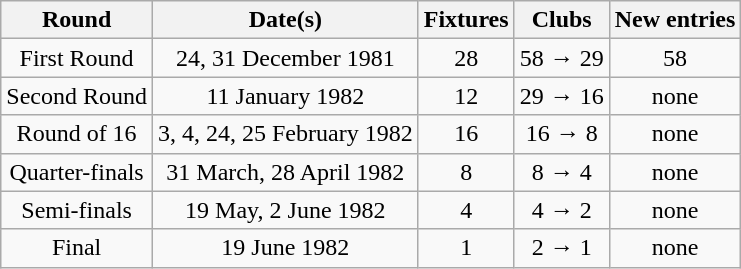<table class="wikitable" style="text-align:center">
<tr>
<th>Round</th>
<th>Date(s)</th>
<th>Fixtures</th>
<th>Clubs</th>
<th>New entries</th>
</tr>
<tr>
<td>First Round</td>
<td>24, 31 December 1981</td>
<td>28</td>
<td>58 → 29</td>
<td>58</td>
</tr>
<tr>
<td>Second Round</td>
<td>11 January 1982</td>
<td>12</td>
<td>29 → 16</td>
<td>none</td>
</tr>
<tr>
<td>Round of 16</td>
<td>3, 4, 24, 25 February 1982</td>
<td>16</td>
<td>16 → 8</td>
<td>none</td>
</tr>
<tr>
<td>Quarter-finals</td>
<td>31 March, 28 April 1982</td>
<td>8</td>
<td>8 → 4</td>
<td>none</td>
</tr>
<tr>
<td>Semi-finals</td>
<td>19 May, 2 June 1982</td>
<td>4</td>
<td>4 → 2</td>
<td>none</td>
</tr>
<tr>
<td>Final</td>
<td>19 June 1982</td>
<td>1</td>
<td>2 → 1</td>
<td>none</td>
</tr>
</table>
